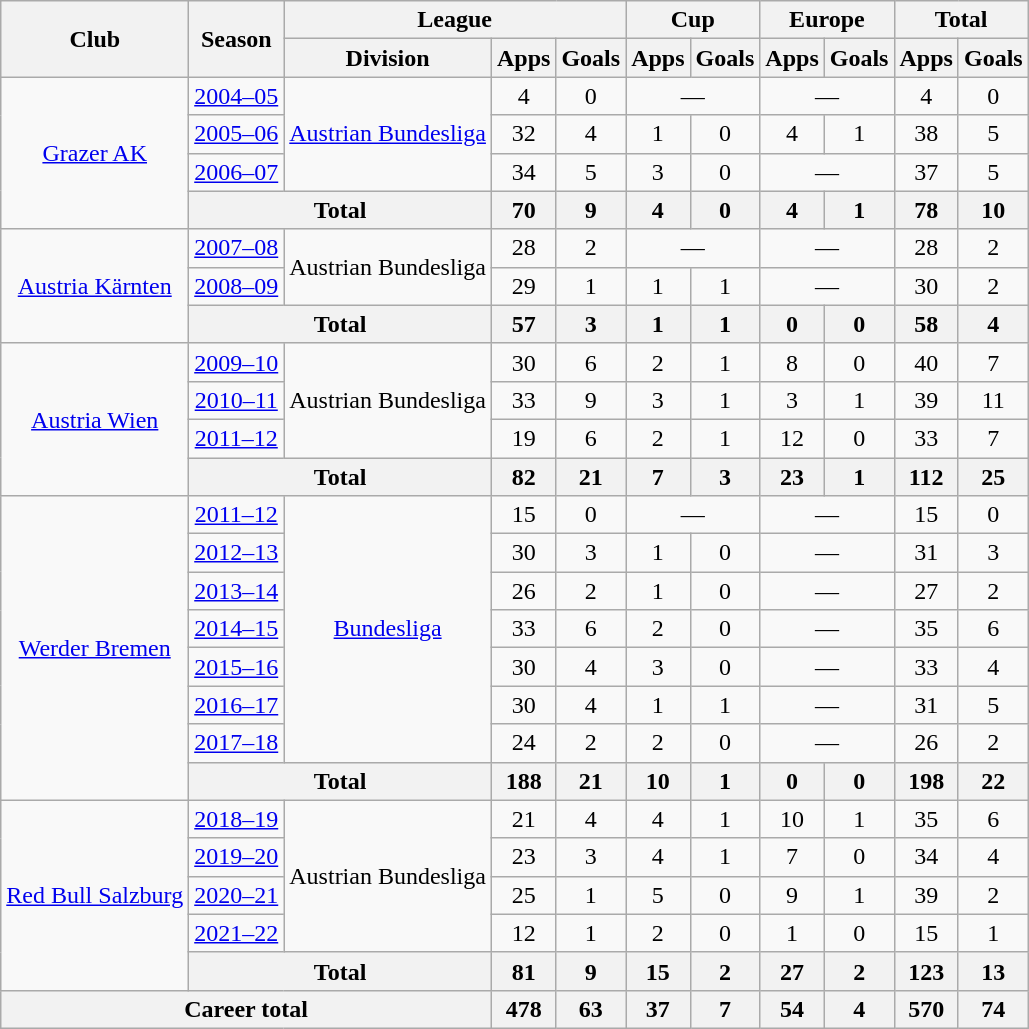<table class="wikitable" style="text-align:center">
<tr>
<th rowspan="2">Club</th>
<th rowspan="2">Season</th>
<th colspan="3">League</th>
<th colspan="2">Cup</th>
<th colspan="2">Europe</th>
<th colspan="2">Total</th>
</tr>
<tr>
<th>Division</th>
<th>Apps</th>
<th>Goals</th>
<th>Apps</th>
<th>Goals</th>
<th>Apps</th>
<th>Goals</th>
<th>Apps</th>
<th>Goals</th>
</tr>
<tr>
<td rowspan="4"><a href='#'>Grazer AK</a></td>
<td><a href='#'>2004–05</a></td>
<td rowspan="3"><a href='#'>Austrian Bundesliga</a></td>
<td>4</td>
<td>0</td>
<td colspan="2">—</td>
<td colspan="2">—</td>
<td>4</td>
<td>0</td>
</tr>
<tr>
<td><a href='#'>2005–06</a></td>
<td>32</td>
<td>4</td>
<td>1</td>
<td>0</td>
<td>4</td>
<td>1</td>
<td>38</td>
<td>5</td>
</tr>
<tr>
<td><a href='#'>2006–07</a></td>
<td>34</td>
<td>5</td>
<td>3</td>
<td>0</td>
<td colspan="2">—</td>
<td>37</td>
<td>5</td>
</tr>
<tr>
<th colspan="2">Total</th>
<th>70</th>
<th>9</th>
<th>4</th>
<th>0</th>
<th>4</th>
<th>1</th>
<th>78</th>
<th>10</th>
</tr>
<tr>
<td rowspan="3"><a href='#'>Austria Kärnten</a></td>
<td><a href='#'>2007–08</a></td>
<td rowspan="2">Austrian Bundesliga</td>
<td>28</td>
<td>2</td>
<td colspan="2">—</td>
<td colspan="2">—</td>
<td>28</td>
<td>2</td>
</tr>
<tr>
<td><a href='#'>2008–09</a></td>
<td>29</td>
<td>1</td>
<td>1</td>
<td>1</td>
<td colspan="2">—</td>
<td>30</td>
<td>2</td>
</tr>
<tr>
<th colspan="2">Total</th>
<th>57</th>
<th>3</th>
<th>1</th>
<th>1</th>
<th>0</th>
<th>0</th>
<th>58</th>
<th>4</th>
</tr>
<tr>
<td rowspan="4"><a href='#'>Austria Wien</a></td>
<td><a href='#'>2009–10</a></td>
<td rowspan="3">Austrian Bundesliga</td>
<td>30</td>
<td>6</td>
<td>2</td>
<td>1</td>
<td>8</td>
<td>0</td>
<td>40</td>
<td>7</td>
</tr>
<tr>
<td><a href='#'>2010–11</a></td>
<td>33</td>
<td>9</td>
<td>3</td>
<td>1</td>
<td>3</td>
<td>1</td>
<td>39</td>
<td>11</td>
</tr>
<tr>
<td><a href='#'>2011–12</a></td>
<td>19</td>
<td>6</td>
<td>2</td>
<td>1</td>
<td>12</td>
<td>0</td>
<td>33</td>
<td>7</td>
</tr>
<tr>
<th colspan="2">Total</th>
<th>82</th>
<th>21</th>
<th>7</th>
<th>3</th>
<th>23</th>
<th>1</th>
<th>112</th>
<th>25</th>
</tr>
<tr>
<td rowspan="8"><a href='#'>Werder Bremen</a></td>
<td><a href='#'>2011–12</a></td>
<td rowspan="7"><a href='#'>Bundesliga</a></td>
<td>15</td>
<td>0</td>
<td colspan="2">—</td>
<td colspan="2">—</td>
<td>15</td>
<td>0</td>
</tr>
<tr>
<td><a href='#'>2012–13</a></td>
<td>30</td>
<td>3</td>
<td>1</td>
<td>0</td>
<td colspan="2">—</td>
<td>31</td>
<td>3</td>
</tr>
<tr>
<td><a href='#'>2013–14</a></td>
<td>26</td>
<td>2</td>
<td>1</td>
<td>0</td>
<td colspan="2">—</td>
<td>27</td>
<td>2</td>
</tr>
<tr>
<td><a href='#'>2014–15</a></td>
<td>33</td>
<td>6</td>
<td>2</td>
<td>0</td>
<td colspan="2">—</td>
<td>35</td>
<td>6</td>
</tr>
<tr>
<td><a href='#'>2015–16</a></td>
<td>30</td>
<td>4</td>
<td>3</td>
<td>0</td>
<td colspan="2">—</td>
<td>33</td>
<td>4</td>
</tr>
<tr>
<td><a href='#'>2016–17</a></td>
<td>30</td>
<td>4</td>
<td>1</td>
<td>1</td>
<td colspan="2">—</td>
<td>31</td>
<td>5</td>
</tr>
<tr>
<td><a href='#'>2017–18</a></td>
<td>24</td>
<td>2</td>
<td>2</td>
<td>0</td>
<td colspan="2">—</td>
<td>26</td>
<td>2</td>
</tr>
<tr>
<th colspan="2">Total</th>
<th>188</th>
<th>21</th>
<th>10</th>
<th>1</th>
<th>0</th>
<th>0</th>
<th>198</th>
<th>22</th>
</tr>
<tr>
<td rowspan="5"><a href='#'>Red Bull Salzburg</a></td>
<td><a href='#'>2018–19</a></td>
<td rowspan="4">Austrian Bundesliga</td>
<td>21</td>
<td>4</td>
<td>4</td>
<td>1</td>
<td>10</td>
<td>1</td>
<td>35</td>
<td>6</td>
</tr>
<tr>
<td><a href='#'>2019–20</a></td>
<td>23</td>
<td>3</td>
<td>4</td>
<td>1</td>
<td>7</td>
<td>0</td>
<td>34</td>
<td>4</td>
</tr>
<tr>
<td><a href='#'>2020–21</a></td>
<td>25</td>
<td>1</td>
<td>5</td>
<td>0</td>
<td>9</td>
<td>1</td>
<td>39</td>
<td>2</td>
</tr>
<tr>
<td><a href='#'>2021–22</a></td>
<td>12</td>
<td>1</td>
<td>2</td>
<td>0</td>
<td>1</td>
<td>0</td>
<td>15</td>
<td>1</td>
</tr>
<tr>
<th colspan="2">Total</th>
<th>81</th>
<th>9</th>
<th>15</th>
<th>2</th>
<th>27</th>
<th>2</th>
<th>123</th>
<th>13</th>
</tr>
<tr>
<th colspan="3">Career total</th>
<th>478</th>
<th>63</th>
<th>37</th>
<th>7</th>
<th>54</th>
<th>4</th>
<th>570</th>
<th>74</th>
</tr>
</table>
